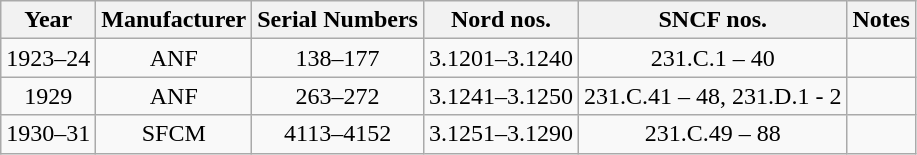<table class=wikitable style=text-align:center>
<tr>
<th>Year</th>
<th>Manufacturer</th>
<th>Serial Numbers</th>
<th>Nord nos.</th>
<th>SNCF nos.</th>
<th>Notes</th>
</tr>
<tr>
<td>1923–24</td>
<td>ANF</td>
<td>138–177</td>
<td>3.1201–3.1240</td>
<td>231.C.1 – 40</td>
<td align=left></td>
</tr>
<tr>
<td>1929</td>
<td>ANF</td>
<td>263–272</td>
<td>3.1241–3.1250</td>
<td>231.C.41 – 48, 231.D.1 - 2</td>
<td align=left></td>
</tr>
<tr>
<td>1930–31</td>
<td>SFCM</td>
<td>4113–4152</td>
<td>3.1251–3.1290</td>
<td>231.C.49 – 88</td>
<td align=left></td>
</tr>
</table>
